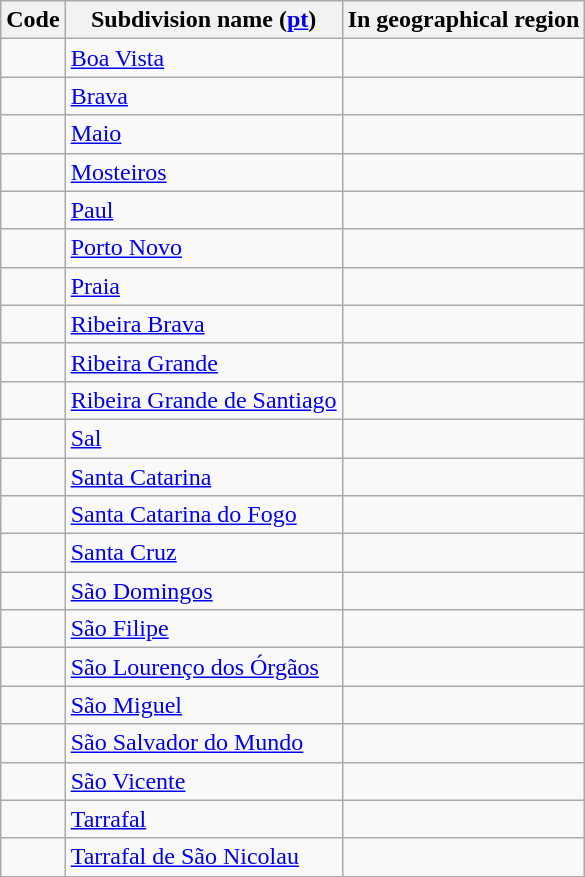<table class="wikitable sortable">
<tr>
<th>Code</th>
<th>Subdivision name (<a href='#'>pt</a>)</th>
<th>In geographical region</th>
</tr>
<tr>
<td></td>
<td><a href='#'>Boa Vista</a></td>
<td><a href='#'></a></td>
</tr>
<tr>
<td></td>
<td><a href='#'>Brava</a></td>
<td><a href='#'></a></td>
</tr>
<tr>
<td></td>
<td><a href='#'>Maio</a></td>
<td><a href='#'></a></td>
</tr>
<tr>
<td></td>
<td><a href='#'>Mosteiros</a></td>
<td><a href='#'></a></td>
</tr>
<tr>
<td></td>
<td><a href='#'>Paul</a></td>
<td><a href='#'></a></td>
</tr>
<tr>
<td></td>
<td><a href='#'>Porto Novo</a></td>
<td><a href='#'></a></td>
</tr>
<tr>
<td></td>
<td><a href='#'>Praia</a></td>
<td><a href='#'></a></td>
</tr>
<tr>
<td></td>
<td><a href='#'>Ribeira Brava</a></td>
<td><a href='#'></a></td>
</tr>
<tr>
<td></td>
<td><a href='#'>Ribeira Grande</a></td>
<td><a href='#'></a></td>
</tr>
<tr>
<td></td>
<td><a href='#'>Ribeira Grande de Santiago</a></td>
<td><a href='#'></a></td>
</tr>
<tr>
<td></td>
<td><a href='#'>Sal</a></td>
<td><a href='#'></a></td>
</tr>
<tr>
<td></td>
<td><a href='#'>Santa Catarina</a></td>
<td><a href='#'></a></td>
</tr>
<tr>
<td></td>
<td><a href='#'>Santa Catarina do Fogo</a></td>
<td><a href='#'></a></td>
</tr>
<tr>
<td></td>
<td><a href='#'>Santa Cruz</a></td>
<td><a href='#'></a></td>
</tr>
<tr>
<td></td>
<td><a href='#'>São Domingos</a></td>
<td><a href='#'></a></td>
</tr>
<tr>
<td></td>
<td><a href='#'>São Filipe</a></td>
<td><a href='#'></a></td>
</tr>
<tr>
<td></td>
<td><a href='#'>São Lourenço dos Órgãos</a></td>
<td><a href='#'></a></td>
</tr>
<tr>
<td></td>
<td><a href='#'>São Miguel</a></td>
<td><a href='#'></a></td>
</tr>
<tr>
<td></td>
<td><a href='#'>São Salvador do Mundo</a></td>
<td><a href='#'></a></td>
</tr>
<tr>
<td></td>
<td><a href='#'>São Vicente</a></td>
<td><a href='#'></a></td>
</tr>
<tr>
<td></td>
<td><a href='#'>Tarrafal</a></td>
<td><a href='#'></a></td>
</tr>
<tr>
<td></td>
<td><a href='#'>Tarrafal de São Nicolau</a></td>
<td><a href='#'></a></td>
</tr>
</table>
